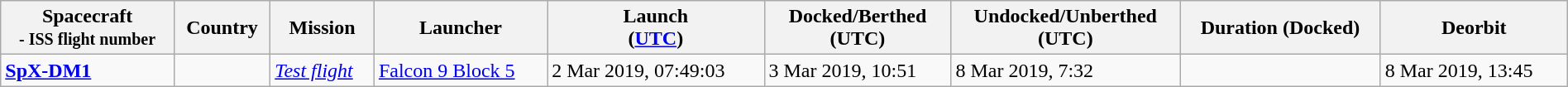<table class="wikitable" width="100%">
<tr>
<th style="text-align: center;"><strong>Spacecraft</strong><br><small>- ISS flight number</small></th>
<th style="text-align: center;"><strong>Country</strong></th>
<th style="text-align: center;"><strong>Mission</strong></th>
<th style="text-align: center;"><strong>Launcher</strong></th>
<th style="text-align: center;"><strong>Launch<br>(<a href='#'>UTC</a>)</strong></th>
<th style="text-align: center;"><strong>Docked/Berthed<br>(UTC) </strong></th>
<th style="text-align: center;"><strong>Undocked/Unberthed<br>(UTC)</strong></th>
<th style="text-align: center;"><strong>Duration (Docked)</strong></th>
<th style="text-align: center;"><strong>Deorbit</strong></th>
</tr>
<tr>
<td><strong><a href='#'>SpX-DM1</a></strong><br></td>
<td></td>
<td><em><a href='#'>Test flight</a></em></td>
<td><a href='#'>Falcon 9 Block 5</a></td>
<td>2 Mar 2019, 07:49:03</td>
<td>3 Mar 2019, 10:51</td>
<td>8 Mar 2019, 7:32</td>
<td></td>
<td>8 Mar 2019, 13:45</td>
</tr>
</table>
